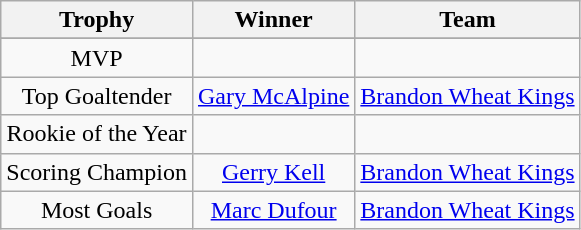<table class="wikitable" style="text-align:center">
<tr>
<th>Trophy</th>
<th>Winner</th>
<th>Team</th>
</tr>
<tr align="center">
</tr>
<tr>
<td>MVP</td>
<td></td>
<td></td>
</tr>
<tr>
<td>Top Goaltender</td>
<td><a href='#'>Gary McAlpine</a></td>
<td><a href='#'>Brandon Wheat Kings</a></td>
</tr>
<tr>
<td>Rookie of the Year</td>
<td></td>
<td></td>
</tr>
<tr>
<td>Scoring Champion</td>
<td><a href='#'>Gerry Kell</a></td>
<td><a href='#'>Brandon Wheat Kings</a></td>
</tr>
<tr>
<td>Most Goals</td>
<td><a href='#'>Marc Dufour</a></td>
<td><a href='#'>Brandon Wheat Kings</a></td>
</tr>
</table>
